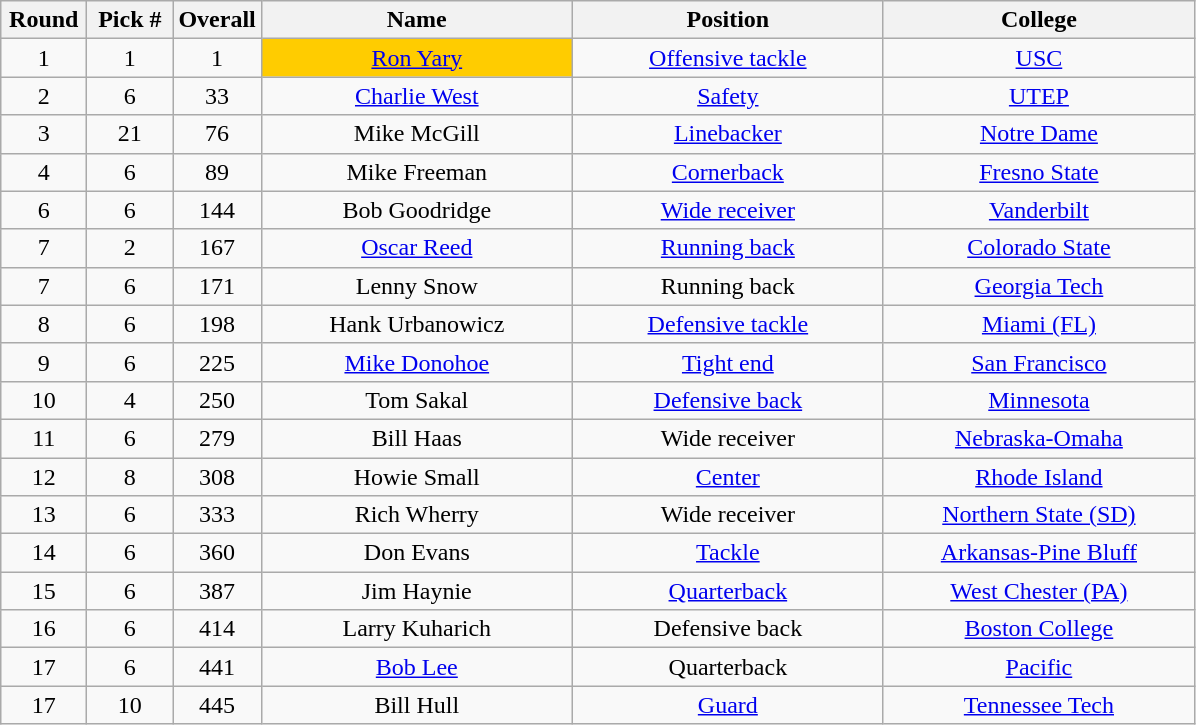<table class="wikitable sortable" style="text-align:center">
<tr>
<th width=50px>Round</th>
<th width=50px>Pick #</th>
<th width=50px>Overall</th>
<th width=200px>Name</th>
<th width=200px>Position</th>
<th width=200px>College</th>
</tr>
<tr>
<td>1</td>
<td>1</td>
<td>1</td>
<td bgcolor=#FFCC00><a href='#'>Ron Yary</a></td>
<td><a href='#'>Offensive tackle</a></td>
<td><a href='#'>USC</a></td>
</tr>
<tr>
<td>2</td>
<td>6</td>
<td>33</td>
<td><a href='#'>Charlie West</a></td>
<td><a href='#'>Safety</a></td>
<td><a href='#'>UTEP</a></td>
</tr>
<tr>
<td>3</td>
<td>21</td>
<td>76</td>
<td>Mike McGill</td>
<td><a href='#'>Linebacker</a></td>
<td><a href='#'>Notre Dame</a></td>
</tr>
<tr>
<td>4</td>
<td>6</td>
<td>89</td>
<td>Mike Freeman</td>
<td><a href='#'>Cornerback</a></td>
<td><a href='#'>Fresno State</a></td>
</tr>
<tr>
<td>6</td>
<td>6</td>
<td>144</td>
<td>Bob Goodridge</td>
<td><a href='#'>Wide receiver</a></td>
<td><a href='#'>Vanderbilt</a></td>
</tr>
<tr>
<td>7</td>
<td>2</td>
<td>167</td>
<td><a href='#'>Oscar Reed</a></td>
<td><a href='#'>Running back</a></td>
<td><a href='#'>Colorado State</a></td>
</tr>
<tr>
<td>7</td>
<td>6</td>
<td>171</td>
<td>Lenny Snow</td>
<td>Running back</td>
<td><a href='#'>Georgia Tech</a></td>
</tr>
<tr>
<td>8</td>
<td>6</td>
<td>198</td>
<td>Hank Urbanowicz</td>
<td><a href='#'>Defensive tackle</a></td>
<td><a href='#'>Miami (FL)</a></td>
</tr>
<tr>
<td>9</td>
<td>6</td>
<td>225</td>
<td><a href='#'>Mike Donohoe</a></td>
<td><a href='#'>Tight end</a></td>
<td><a href='#'>San Francisco</a></td>
</tr>
<tr>
<td>10</td>
<td>4</td>
<td>250</td>
<td>Tom Sakal</td>
<td><a href='#'>Defensive back</a></td>
<td><a href='#'>Minnesota</a></td>
</tr>
<tr>
<td>11</td>
<td>6</td>
<td>279</td>
<td>Bill Haas</td>
<td>Wide receiver</td>
<td><a href='#'>Nebraska-Omaha</a></td>
</tr>
<tr>
<td>12</td>
<td>8</td>
<td>308</td>
<td>Howie Small</td>
<td><a href='#'>Center</a></td>
<td><a href='#'>Rhode Island</a></td>
</tr>
<tr>
<td>13</td>
<td>6</td>
<td>333</td>
<td>Rich Wherry</td>
<td>Wide receiver</td>
<td><a href='#'>Northern State (SD)</a></td>
</tr>
<tr>
<td>14</td>
<td>6</td>
<td>360</td>
<td>Don Evans</td>
<td><a href='#'>Tackle</a></td>
<td><a href='#'>Arkansas-Pine Bluff</a></td>
</tr>
<tr>
<td>15</td>
<td>6</td>
<td>387</td>
<td>Jim Haynie</td>
<td><a href='#'>Quarterback</a></td>
<td><a href='#'>West Chester (PA)</a></td>
</tr>
<tr>
<td>16</td>
<td>6</td>
<td>414</td>
<td>Larry Kuharich</td>
<td>Defensive back</td>
<td><a href='#'>Boston College</a></td>
</tr>
<tr>
<td>17</td>
<td>6</td>
<td>441</td>
<td><a href='#'>Bob Lee</a></td>
<td>Quarterback</td>
<td><a href='#'>Pacific</a></td>
</tr>
<tr>
<td>17</td>
<td>10</td>
<td>445</td>
<td>Bill Hull</td>
<td><a href='#'>Guard</a></td>
<td><a href='#'>Tennessee Tech</a></td>
</tr>
</table>
